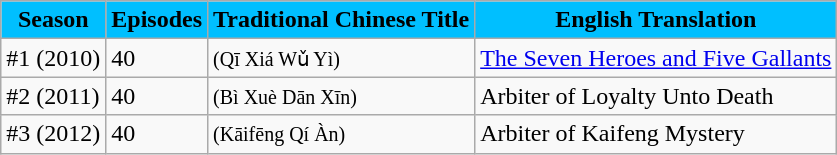<table class="wikitable">
<tr>
<th style="background-color: #00BFFF">Season</th>
<th style="background-color: #00BFFF">Episodes</th>
<th style="background-color: #00BFFF">Traditional Chinese Title</th>
<th style="background-color: #00BFFF">English Translation</th>
</tr>
<tr>
<td>#1 (2010)</td>
<td>40</td>
<td> <small>(Qī Xiá Wǔ Yì)</small></td>
<td><a href='#'>The Seven Heroes and Five Gallants</a></td>
</tr>
<tr>
<td>#2 (2011)</td>
<td>40</td>
<td> <small>(Bì Xuè Dān Xīn)</small></td>
<td>Arbiter of Loyalty Unto Death</td>
</tr>
<tr>
<td>#3 (2012)</td>
<td>40</td>
<td> <small>(Kāifēng Qí Àn)</small></td>
<td>Arbiter of Kaifeng Mystery</td>
</tr>
</table>
